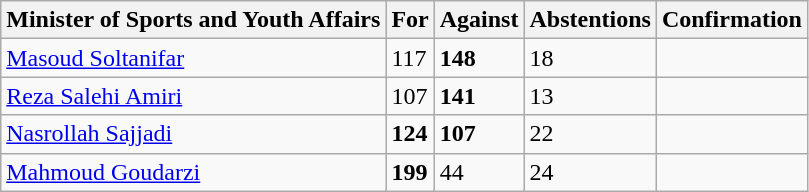<table class="wikitable">
<tr>
<th>Minister of Sports and Youth Affairs</th>
<th>For</th>
<th>Against</th>
<th>Abstentions</th>
<th>Confirmation</th>
</tr>
<tr>
<td><a href='#'>Masoud Soltanifar</a></td>
<td>117</td>
<td><strong>148</strong></td>
<td>18</td>
<td></td>
</tr>
<tr>
<td><a href='#'>Reza Salehi Amiri</a></td>
<td>107</td>
<td><strong>141</strong></td>
<td>13</td>
<td></td>
</tr>
<tr>
<td><a href='#'>Nasrollah Sajjadi</a></td>
<td><strong>124</strong></td>
<td><strong>107</strong></td>
<td>22</td>
<td></td>
</tr>
<tr>
<td><a href='#'>Mahmoud Goudarzi</a></td>
<td><strong>199</strong></td>
<td>44</td>
<td>24</td>
<td></td>
</tr>
</table>
